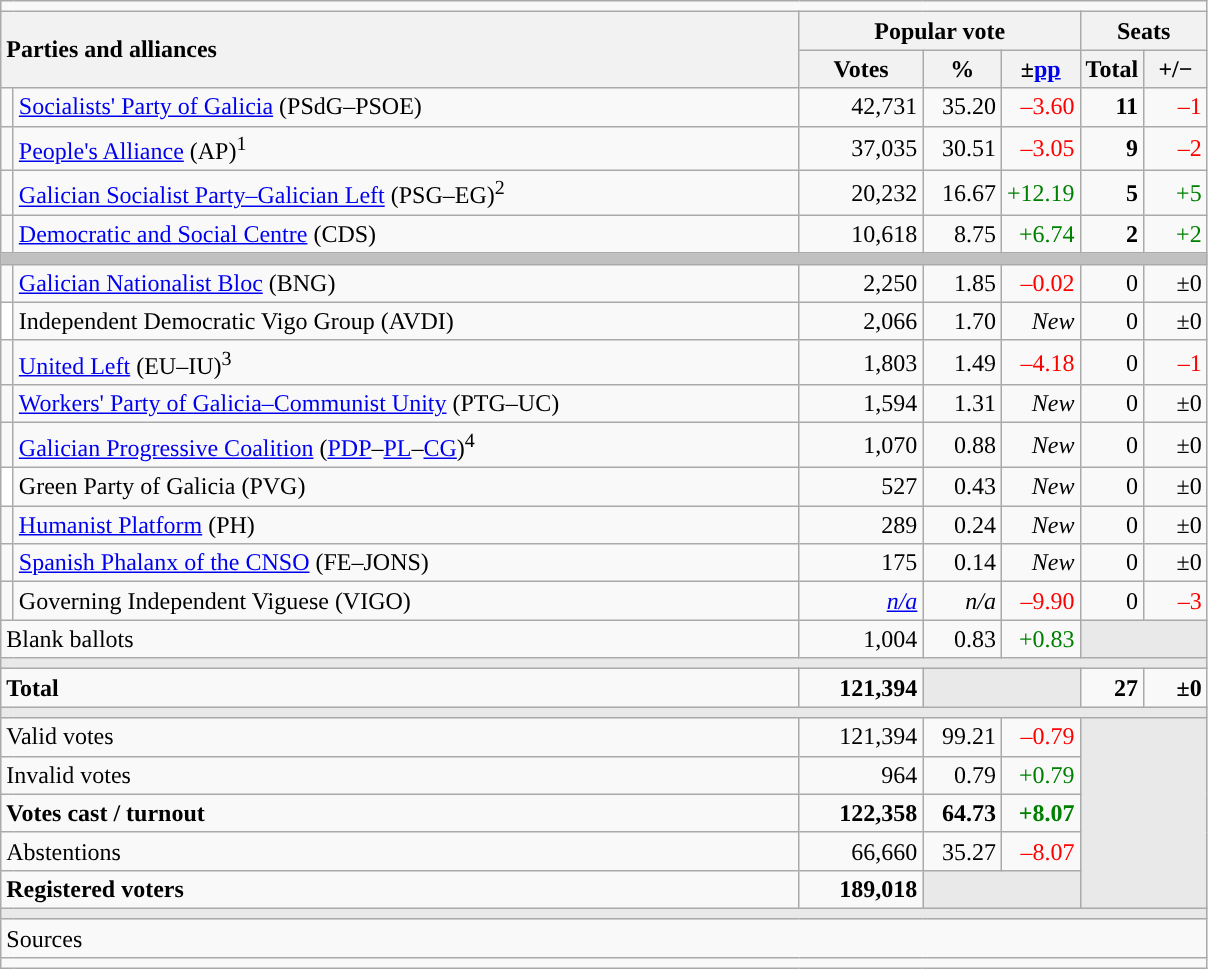<table class="wikitable" style="text-align:right;">
<tr>
<td colspan="7"></td>
</tr>
<tr>
<th style="text-align:left;" rowspan="2" colspan="2" width="525">Parties and alliances</th>
<th colspan="3">Popular vote</th>
<th colspan="2">Seats</th>
</tr>
<tr>
<th width="75">Votes</th>
<th width="45">%</th>
<th width="45">±<a href='#'>pp</a></th>
<th width="35">Total</th>
<th width="35">+/−</th>
</tr>
<tr>
<td width="1" style="color:inherit;background:"></td>
<td align="left"><a href='#'>Socialists' Party of Galicia</a> (PSdG–PSOE)</td>
<td>42,731</td>
<td>35.20</td>
<td style="color:red;">–3.60</td>
<td><strong>11</strong></td>
<td style="color:red;">–1</td>
</tr>
<tr>
<td style="color:inherit;background:"></td>
<td align="left"><a href='#'>People's Alliance</a> (AP)<sup>1</sup></td>
<td>37,035</td>
<td>30.51</td>
<td style="color:red;">–3.05</td>
<td><strong>9</strong></td>
<td style="color:red;">–2</td>
</tr>
<tr>
<td style="color:inherit;background:"></td>
<td align="left"><a href='#'>Galician Socialist Party–Galician Left</a> (PSG–EG)<sup>2</sup></td>
<td>20,232</td>
<td>16.67</td>
<td style="color:green;">+12.19</td>
<td><strong>5</strong></td>
<td style="color:green;">+5</td>
</tr>
<tr>
<td style="color:inherit;background:"></td>
<td align="left"><a href='#'>Democratic and Social Centre</a> (CDS)</td>
<td>10,618</td>
<td>8.75</td>
<td style="color:green;">+6.74</td>
<td><strong>2</strong></td>
<td style="color:green;">+2</td>
</tr>
<tr>
<td colspan="7" style="color:inherit;background:#C0C0C0"></td>
</tr>
<tr>
<td style="color:inherit;background:"></td>
<td align="left"><a href='#'>Galician Nationalist Bloc</a> (BNG)</td>
<td>2,250</td>
<td>1.85</td>
<td style="color:red;">–0.02</td>
<td>0</td>
<td>±0</td>
</tr>
<tr>
<td bgcolor="white"></td>
<td align="left">Independent Democratic Vigo Group (AVDI)</td>
<td>2,066</td>
<td>1.70</td>
<td><em>New</em></td>
<td>0</td>
<td>±0</td>
</tr>
<tr>
<td style="color:inherit;background:"></td>
<td align="left"><a href='#'>United Left</a> (EU–IU)<sup>3</sup></td>
<td>1,803</td>
<td>1.49</td>
<td style="color:red;">–4.18</td>
<td>0</td>
<td style="color:red;">–1</td>
</tr>
<tr>
<td style="color:inherit;background:"></td>
<td align="left"><a href='#'>Workers' Party of Galicia–Communist Unity</a> (PTG–UC)</td>
<td>1,594</td>
<td>1.31</td>
<td><em>New</em></td>
<td>0</td>
<td>±0</td>
</tr>
<tr>
<td style="color:inherit;background:"></td>
<td align="left"><a href='#'>Galician Progressive Coalition</a> (<a href='#'>PDP</a>–<a href='#'>PL</a>–<a href='#'>CG</a>)<sup>4</sup></td>
<td>1,070</td>
<td>0.88</td>
<td><em>New</em></td>
<td>0</td>
<td>±0</td>
</tr>
<tr>
<td bgcolor="white"></td>
<td align="left">Green Party of Galicia (PVG)</td>
<td>527</td>
<td>0.43</td>
<td><em>New</em></td>
<td>0</td>
<td>±0</td>
</tr>
<tr>
<td style="color:inherit;background:"></td>
<td align="left"><a href='#'>Humanist Platform</a> (PH)</td>
<td>289</td>
<td>0.24</td>
<td><em>New</em></td>
<td>0</td>
<td>±0</td>
</tr>
<tr>
<td style="color:inherit;background:"></td>
<td align="left"><a href='#'>Spanish Phalanx of the CNSO</a> (FE–JONS)</td>
<td>175</td>
<td>0.14</td>
<td><em>New</em></td>
<td>0</td>
<td>±0</td>
</tr>
<tr>
<td style="color:inherit;background:"></td>
<td align="left">Governing Independent Viguese (VIGO)</td>
<td><em><a href='#'>n/a</a></em></td>
<td><em>n/a</em></td>
<td style="color:red;">–9.90</td>
<td>0</td>
<td style="color:red;">–3</td>
</tr>
<tr>
<td align="left" colspan="2">Blank ballots</td>
<td>1,004</td>
<td>0.83</td>
<td style="color:green;">+0.83</td>
<td style="color:inherit;background:#E9E9E9" colspan="2"></td>
</tr>
<tr>
<td colspan="7" style="color:inherit;background:#E9E9E9"></td>
</tr>
<tr style="font-weight:bold;">
<td align="left" colspan="2">Total</td>
<td>121,394</td>
<td bgcolor="#E9E9E9" colspan="2"></td>
<td>27</td>
<td>±0</td>
</tr>
<tr>
<td colspan="7" style="color:inherit;background:#E9E9E9"></td>
</tr>
<tr>
<td align="left" colspan="2">Valid votes</td>
<td>121,394</td>
<td>99.21</td>
<td style="color:red;">–0.79</td>
<td bgcolor="#E9E9E9" colspan="2" rowspan="5"></td>
</tr>
<tr>
<td align="left" colspan="2">Invalid votes</td>
<td>964</td>
<td>0.79</td>
<td style="color:green;">+0.79</td>
</tr>
<tr style="font-weight:bold;">
<td align="left" colspan="2">Votes cast / turnout</td>
<td>122,358</td>
<td>64.73</td>
<td style="color:green;">+8.07</td>
</tr>
<tr>
<td align="left" colspan="2">Abstentions</td>
<td>66,660</td>
<td>35.27</td>
<td style="color:red;">–8.07</td>
</tr>
<tr style="font-weight:bold;">
<td align="left" colspan="2">Registered voters</td>
<td>189,018</td>
<td bgcolor="#E9E9E9" colspan="2"></td>
</tr>
<tr>
<td colspan="7" style="color:inherit;background:#E9E9E9"></td>
</tr>
<tr>
<td align="left" colspan="7">Sources</td>
</tr>
<tr>
<td colspan="7" style="text-align:left; max-width:790px;"></td>
</tr>
</table>
